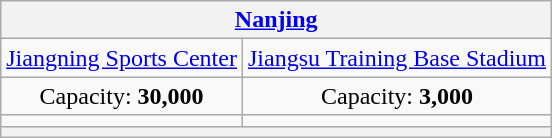<table class="wikitable" style="text-align:center">
<tr>
<th colspan=2><a href='#'>Nanjing</a></th>
</tr>
<tr>
<td><a href='#'>Jiangning Sports Center</a></td>
<td><a href='#'>Jiangsu Training Base Stadium</a></td>
</tr>
<tr>
<td>Capacity: <strong>30,000</strong></td>
<td>Capacity: <strong>3,000</strong></td>
</tr>
<tr>
<td></td>
<td></td>
</tr>
<tr>
<th colspan="2" rowspan="4"></th>
</tr>
</table>
